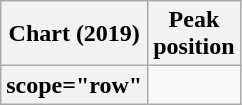<table class="wikitable plainrowheaders">
<tr>
<th>Chart (2019)</th>
<th>Peak<br>position</th>
</tr>
<tr>
<th>scope="row" </th>
</tr>
</table>
